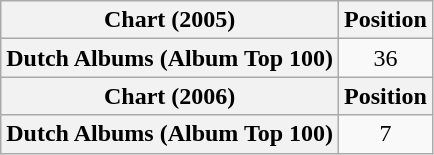<table class="wikitable plainrowheaders" style="text-align:center">
<tr>
<th scope="col">Chart (2005)</th>
<th scope="col">Position</th>
</tr>
<tr>
<th scope="row">Dutch Albums (Album Top 100)</th>
<td>36</td>
</tr>
<tr>
<th scope="col">Chart (2006)</th>
<th scope="col">Position</th>
</tr>
<tr>
<th scope="row">Dutch Albums (Album Top 100)</th>
<td>7</td>
</tr>
</table>
